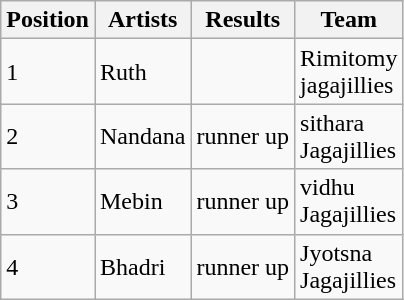<table class="wikitable">
<tr>
<th>Position</th>
<th>Artists</th>
<th>Results</th>
<th>Team</th>
</tr>
<tr>
<td>1</td>
<td>Ruth</td>
<td></td>
<td>Rimitomy<br>jagajillies</td>
</tr>
<tr>
<td>2</td>
<td>Nandana</td>
<td>runner up</td>
<td>sithara<br>Jagajillies</td>
</tr>
<tr>
<td>3</td>
<td>Mebin</td>
<td>runner up</td>
<td>vidhu<br>Jagajillies</td>
</tr>
<tr>
<td>4</td>
<td>Bhadri</td>
<td>runner up</td>
<td>Jyotsna<br>Jagajillies</td>
</tr>
</table>
